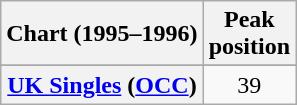<table class="wikitable sortable plainrowheaders">
<tr>
<th scope="col">Chart (1995–1996)</th>
<th scope="col">Peak<br>position</th>
</tr>
<tr>
</tr>
<tr>
</tr>
<tr>
<th scope="row"><a href='#'>UK Singles</a> (<a href='#'>OCC</a>)</th>
<td align="center">39</td>
</tr>
</table>
